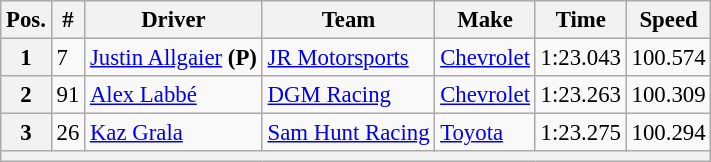<table class="wikitable" style="font-size:95%">
<tr>
<th>Pos.</th>
<th>#</th>
<th>Driver</th>
<th>Team</th>
<th>Make</th>
<th>Time</th>
<th>Speed</th>
</tr>
<tr>
<th>1</th>
<td>7</td>
<td><a href='#'>Justin Allgaier</a> <strong>(P)</strong></td>
<td><a href='#'>JR Motorsports</a></td>
<td><a href='#'>Chevrolet</a></td>
<td>1:23.043</td>
<td>100.574</td>
</tr>
<tr>
<th>2</th>
<td>91</td>
<td><a href='#'>Alex Labbé</a></td>
<td><a href='#'>DGM Racing</a></td>
<td><a href='#'>Chevrolet</a></td>
<td>1:23.263</td>
<td>100.309</td>
</tr>
<tr>
<th>3</th>
<td>26</td>
<td><a href='#'>Kaz Grala</a></td>
<td><a href='#'>Sam Hunt Racing</a></td>
<td><a href='#'>Toyota</a></td>
<td>1:23.275</td>
<td>100.294</td>
</tr>
<tr>
<th colspan="7"></th>
</tr>
</table>
